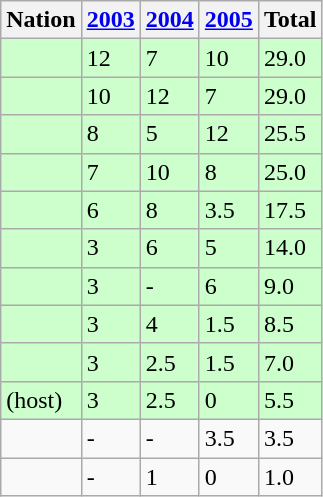<table class=wikitable>
<tr>
<th>Nation</th>
<th><a href='#'>2003</a></th>
<th><a href='#'>2004</a></th>
<th><a href='#'>2005</a></th>
<th>Total</th>
</tr>
<tr bgcolor="#ccffcc">
<td></td>
<td>12</td>
<td>7</td>
<td>10</td>
<td>29.0</td>
</tr>
<tr bgcolor="#ccffcc">
<td></td>
<td>10</td>
<td>12</td>
<td>7</td>
<td>29.0</td>
</tr>
<tr bgcolor="#ccffcc">
<td></td>
<td>8</td>
<td>5</td>
<td>12</td>
<td>25.5</td>
</tr>
<tr bgcolor="#ccffcc">
<td></td>
<td>7</td>
<td>10</td>
<td>8</td>
<td>25.0</td>
</tr>
<tr bgcolor="#ccffcc">
<td></td>
<td>6</td>
<td>8</td>
<td>3.5</td>
<td>17.5</td>
</tr>
<tr bgcolor="#ccffcc">
<td></td>
<td>3</td>
<td>6</td>
<td>5</td>
<td>14.0</td>
</tr>
<tr bgcolor="#ccffcc">
<td></td>
<td>3</td>
<td>-</td>
<td>6</td>
<td>9.0</td>
</tr>
<tr bgcolor="#ccffcc">
<td></td>
<td>3</td>
<td>4</td>
<td>1.5</td>
<td>8.5</td>
</tr>
<tr bgcolor="#ccffcc">
<td></td>
<td>3</td>
<td>2.5</td>
<td>1.5</td>
<td>7.0</td>
</tr>
<tr bgcolor="#ccffcc">
<td> (host)</td>
<td>3</td>
<td>2.5</td>
<td>0</td>
<td>5.5</td>
</tr>
<tr>
<td></td>
<td>-</td>
<td>-</td>
<td>3.5</td>
<td>3.5</td>
</tr>
<tr>
<td></td>
<td>-</td>
<td>1</td>
<td>0</td>
<td>1.0</td>
</tr>
</table>
